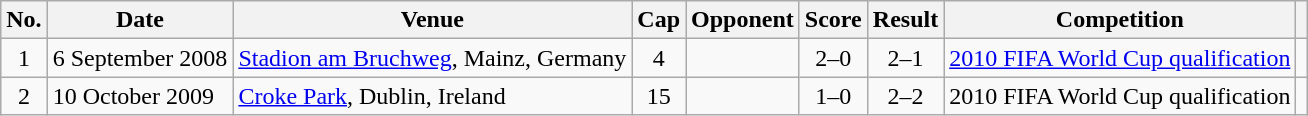<table class="wikitable sortable">
<tr>
<th scope="col">No.</th>
<th scope="col">Date</th>
<th scope="col">Venue</th>
<th scope="col">Cap</th>
<th scope="col">Opponent</th>
<th scope="col">Score</th>
<th scope="col">Result</th>
<th scope="col">Competition</th>
<th scope="col" class="unsortable"></th>
</tr>
<tr>
<td align="center">1</td>
<td>6 September 2008</td>
<td><a href='#'>Stadion am Bruchweg</a>, Mainz, Germany</td>
<td align="center">4</td>
<td></td>
<td align="center">2–0</td>
<td align="center">2–1</td>
<td><a href='#'>2010 FIFA World Cup qualification</a></td>
<td align="center"></td>
</tr>
<tr>
<td align="center">2</td>
<td>10 October 2009</td>
<td><a href='#'>Croke Park</a>, Dublin, Ireland</td>
<td align="center">15</td>
<td></td>
<td align="center">1–0</td>
<td align="center">2–2</td>
<td>2010 FIFA World Cup qualification</td>
<td align="center"></td>
</tr>
</table>
